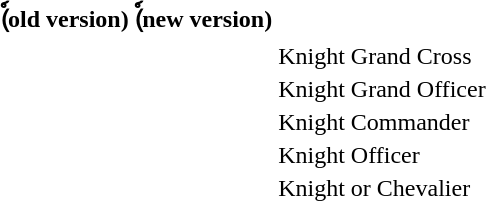<table>
<tr>
<th>(์old version)</th>
<th>(์new version)</th>
<th></th>
</tr>
<tr>
<td></td>
<td></td>
<td>Knight Grand Cross</td>
</tr>
<tr>
<td></td>
<td></td>
<td>Knight Grand Officer</td>
</tr>
<tr>
<td></td>
<td></td>
<td>Knight Commander</td>
</tr>
<tr>
<td></td>
<td></td>
<td>Knight Officer</td>
</tr>
<tr>
<td colspan="2"></td>
<td>Knight or Chevalier</td>
</tr>
</table>
